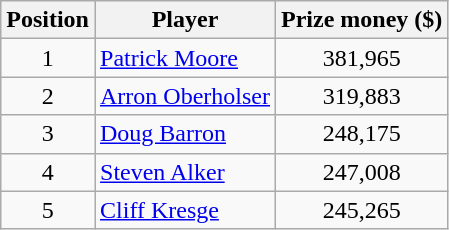<table class="wikitable">
<tr>
<th>Position</th>
<th>Player</th>
<th>Prize money ($)</th>
</tr>
<tr>
<td align=center>1</td>
<td> <a href='#'>Patrick Moore</a></td>
<td align=center>381,965</td>
</tr>
<tr>
<td align=center>2</td>
<td> <a href='#'>Arron Oberholser</a></td>
<td align=center>319,883</td>
</tr>
<tr>
<td align=center>3</td>
<td> <a href='#'>Doug Barron</a></td>
<td align=center>248,175</td>
</tr>
<tr>
<td align=center>4</td>
<td> <a href='#'>Steven Alker</a></td>
<td align=center>247,008</td>
</tr>
<tr>
<td align=center>5</td>
<td> <a href='#'>Cliff Kresge</a></td>
<td align=center>245,265</td>
</tr>
</table>
